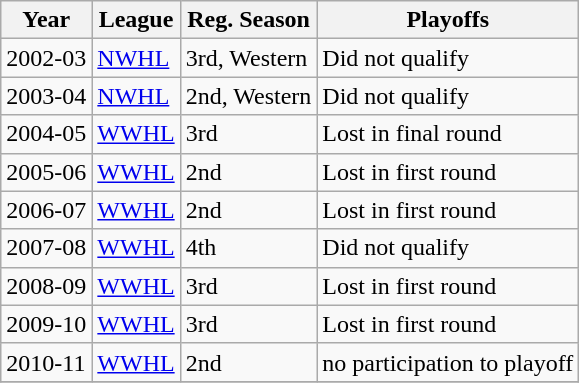<table class="wikitable">
<tr>
<th>Year</th>
<th>League</th>
<th>Reg. Season</th>
<th>Playoffs</th>
</tr>
<tr>
<td>2002-03</td>
<td><a href='#'>NWHL</a></td>
<td>3rd, Western</td>
<td>Did not qualify</td>
</tr>
<tr>
<td>2003-04</td>
<td><a href='#'>NWHL</a></td>
<td>2nd, Western</td>
<td>Did not qualify</td>
</tr>
<tr>
<td>2004-05</td>
<td><a href='#'>WWHL</a></td>
<td>3rd</td>
<td>Lost in final round</td>
</tr>
<tr>
<td>2005-06</td>
<td><a href='#'>WWHL</a></td>
<td>2nd</td>
<td>Lost in first round</td>
</tr>
<tr>
<td>2006-07</td>
<td><a href='#'>WWHL</a></td>
<td>2nd</td>
<td>Lost in first round</td>
</tr>
<tr>
<td>2007-08</td>
<td><a href='#'>WWHL</a></td>
<td>4th</td>
<td>Did not qualify</td>
</tr>
<tr>
<td>2008-09</td>
<td><a href='#'>WWHL</a></td>
<td>3rd</td>
<td>Lost in first round</td>
</tr>
<tr>
<td>2009-10</td>
<td><a href='#'>WWHL</a></td>
<td>3rd</td>
<td>Lost in first round</td>
</tr>
<tr>
<td>2010-11</td>
<td><a href='#'>WWHL</a></td>
<td>2nd</td>
<td>no participation to playoff</td>
</tr>
<tr>
</tr>
</table>
